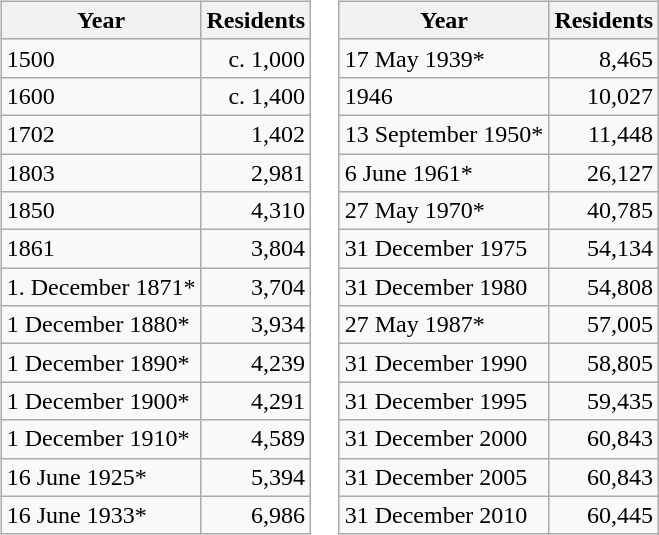<table border="0" cellspacing="0">
<tr>
<td valign="top"><br><table class="wikitable">
<tr>
<th>Year</th>
<th>Residents</th>
</tr>
<tr>
<td>1500</td>
<td style="text-align:right;">c. 1,000</td>
</tr>
<tr>
<td>1600</td>
<td style="text-align:right;">c. 1,400</td>
</tr>
<tr>
<td>1702</td>
<td style="text-align:right;">1,402</td>
</tr>
<tr>
<td>1803</td>
<td style="text-align:right;">2,981</td>
</tr>
<tr>
<td>1850</td>
<td style="text-align:right;">4,310</td>
</tr>
<tr>
<td>1861</td>
<td style="text-align:right;">3,804</td>
</tr>
<tr>
<td>1. December 1871*</td>
<td style="text-align:right;">3,704</td>
</tr>
<tr>
<td>1 December 1880*</td>
<td style="text-align:right;">3,934</td>
</tr>
<tr>
<td>1 December 1890*</td>
<td style="text-align:right;">4,239</td>
</tr>
<tr>
<td>1 December 1900*</td>
<td style="text-align:right;">4,291</td>
</tr>
<tr>
<td>1 December 1910*</td>
<td style="text-align:right;">4,589</td>
</tr>
<tr>
<td>16 June 1925*</td>
<td style="text-align:right;">5,394</td>
</tr>
<tr>
<td>16 June 1933*</td>
<td style="text-align:right;">6,986</td>
</tr>
</table>
</td>
<td valign="top"><br><table class="wikitable">
<tr>
<th>Year</th>
<th>Residents</th>
</tr>
<tr>
<td>17 May 1939*</td>
<td style="text-align:right;">8,465</td>
</tr>
<tr>
<td>1946</td>
<td style="text-align:right;">10,027</td>
</tr>
<tr>
<td>13 September 1950*</td>
<td style="text-align:right;">11,448</td>
</tr>
<tr>
<td>6 June 1961*</td>
<td style="text-align:right;">26,127</td>
</tr>
<tr>
<td>27 May 1970*</td>
<td style="text-align:right;">40,785</td>
</tr>
<tr>
<td>31 December 1975</td>
<td style="text-align:right;">54,134</td>
</tr>
<tr>
<td>31 December 1980</td>
<td style="text-align:right;">54,808</td>
</tr>
<tr>
<td>27 May 1987*</td>
<td style="text-align:right;">57,005</td>
</tr>
<tr>
<td>31 December 1990</td>
<td style="text-align:right;">58,805</td>
</tr>
<tr>
<td>31 December 1995</td>
<td style="text-align:right;">59,435</td>
</tr>
<tr>
<td>31 December 2000</td>
<td style="text-align:right;">60,843</td>
</tr>
<tr>
<td>31 December 2005</td>
<td style="text-align:right;">60,843</td>
</tr>
<tr>
<td>31 December 2010</td>
<td style="text-align:right;">60,445</td>
</tr>
</table>
</td>
</tr>
</table>
